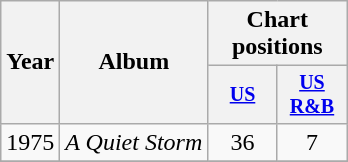<table class="wikitable" style="text-align:center;">
<tr>
<th rowspan="2">Year</th>
<th rowspan="2">Album</th>
<th colspan="2">Chart positions</th>
</tr>
<tr style="font-size:smaller;">
<th width="40"><a href='#'>US</a></th>
<th width="40"><a href='#'>US<br>R&B</a></th>
</tr>
<tr>
<td rowspan="1">1975</td>
<td align="left"><em>A Quiet Storm</em></td>
<td>36</td>
<td>7</td>
</tr>
<tr>
</tr>
</table>
